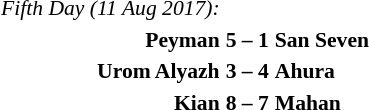<table style="font-size:90%; margin: 0 auto;">
<tr>
<td><em>Fifth Day (11 Aug 2017):</em></td>
</tr>
<tr>
<td align="right"><strong>Peyman</strong></td>
<td align="center"><strong>5 – 1</strong></td>
<td><strong>San Seven</strong></td>
</tr>
<tr>
<td align="right"><strong>Urom Alyazh</strong></td>
<td align="center"><strong>3 – 4</strong></td>
<td><strong>Ahura</strong></td>
</tr>
<tr>
<td align="right"><strong>Kian</strong></td>
<td align="center"><strong>8 – 7</strong></td>
<td><strong>Mahan</strong></td>
</tr>
</table>
